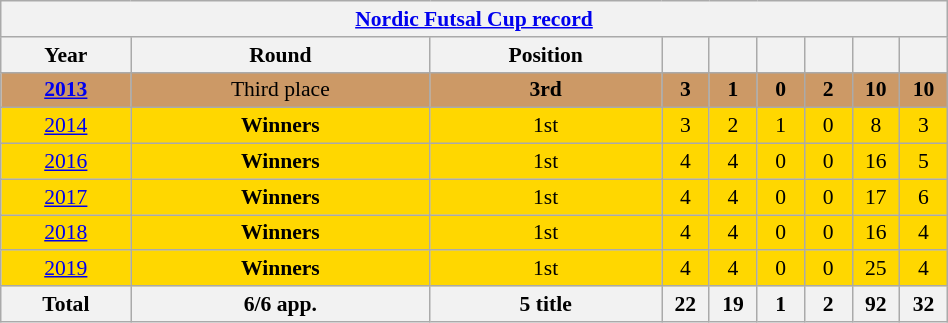<table class="wikitable" width=50% style="text-align: center;font-size:90%;">
<tr>
<th colspan=9><a href='#'>Nordic Futsal Cup record</a></th>
</tr>
<tr>
<th width=80>Year</th>
<th>Round</th>
<th>Position</th>
<th width=25></th>
<th width=25></th>
<th width=25></th>
<th width=25></th>
<th width=25></th>
<th width=25></th>
</tr>
<tr style="background:#c96;">
<td> <strong><a href='#'>2013</a></strong></td>
<td>Third place</td>
<td><strong>3rd</strong></td>
<td><strong>3</strong></td>
<td><strong>1</strong></td>
<td><strong>0</strong></td>
<td><strong>2</strong></td>
<td><strong>10</strong></td>
<td><strong>10</strong></td>
</tr>
<tr style="background:gold;">
<td> <a href='#'>2014</a></td>
<td><strong>Winners</strong></td>
<td>1st</td>
<td>3</td>
<td>2</td>
<td>1</td>
<td>0</td>
<td>8</td>
<td>3</td>
</tr>
<tr style="background:gold;">
<td> <a href='#'>2016</a></td>
<td><strong>Winners</strong></td>
<td>1st</td>
<td>4</td>
<td>4</td>
<td>0</td>
<td>0</td>
<td>16</td>
<td>5</td>
</tr>
<tr style="background:gold;">
<td> <a href='#'>2017</a></td>
<td><strong>Winners</strong></td>
<td>1st</td>
<td>4</td>
<td>4</td>
<td>0</td>
<td>0</td>
<td>17</td>
<td>6</td>
</tr>
<tr style="background:gold;">
<td> <a href='#'>2018</a></td>
<td><strong>Winners</strong></td>
<td>1st</td>
<td>4</td>
<td>4</td>
<td>0</td>
<td>0</td>
<td>16</td>
<td>4</td>
</tr>
<tr style="background:gold;">
<td> <a href='#'>2019</a></td>
<td><strong>Winners</strong></td>
<td>1st</td>
<td>4</td>
<td>4</td>
<td>0</td>
<td>0</td>
<td>25</td>
<td>4</td>
</tr>
<tr>
<th><strong>Total</strong></th>
<th>6/6 app.</th>
<th>5 title</th>
<th>22</th>
<th>19</th>
<th>1</th>
<th>2</th>
<th>92</th>
<th>32</th>
</tr>
</table>
